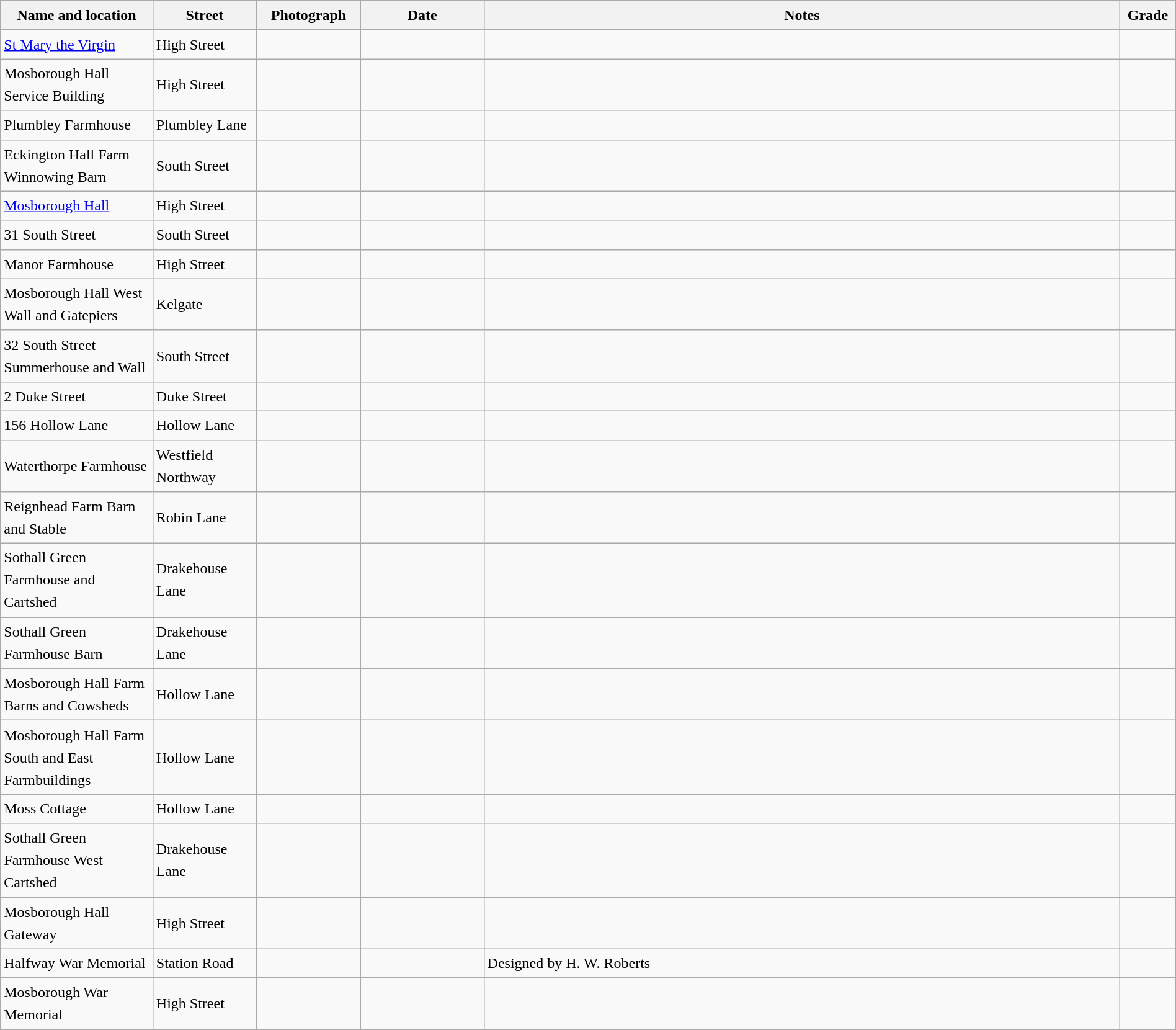<table class="wikitable sortable plainrowheaders" style="width:100%; border:0; text-align:left; line-height:150%;">
<tr>
<th scope="col"  style="width:150px">Name and location</th>
<th scope="col"  style="width:100px">Street</th>
<th scope="col"  style="width:100px" class="unsortable">Photograph</th>
<th scope="col"  style="width:120px">Date</th>
<th scope="col"  style="width:650px" class="unsortable">Notes</th>
<th scope="col"  style="width:50px">Grade</th>
</tr>
<tr>
<td><a href='#'>St Mary the Virgin</a><br><small></small></td>
<td>High Street</td>
<td></td>
<td></td>
<td></td>
<td align="center" ></td>
</tr>
<tr>
<td>Mosborough Hall Service Building<br><small></small></td>
<td>High Street</td>
<td></td>
<td></td>
<td></td>
<td align="center" ></td>
</tr>
<tr>
<td>Plumbley Farmhouse<br><small></small></td>
<td>Plumbley Lane</td>
<td></td>
<td></td>
<td></td>
<td align="center" ></td>
</tr>
<tr>
<td>Eckington Hall Farm Winnowing Barn<br><small></small></td>
<td>South Street</td>
<td></td>
<td></td>
<td></td>
<td align="center" ></td>
</tr>
<tr>
<td><a href='#'>Mosborough Hall</a><br><small></small></td>
<td>High Street</td>
<td></td>
<td></td>
<td></td>
<td align="center" ></td>
</tr>
<tr>
<td>31 South Street<br><small></small></td>
<td>South Street</td>
<td></td>
<td></td>
<td></td>
<td align="center" ></td>
</tr>
<tr>
<td>Manor Farmhouse<br><small></small></td>
<td>High Street</td>
<td></td>
<td></td>
<td></td>
<td align="center" ></td>
</tr>
<tr>
<td>Mosborough Hall West Wall and Gatepiers<br><small></small></td>
<td>Kelgate</td>
<td></td>
<td></td>
<td></td>
<td align="center" ></td>
</tr>
<tr>
<td>32 South Street Summerhouse and Wall<br><small></small></td>
<td>South Street</td>
<td></td>
<td></td>
<td></td>
<td align="center" ></td>
</tr>
<tr>
<td>2 Duke Street<br><small></small></td>
<td>Duke Street</td>
<td></td>
<td></td>
<td></td>
<td align="center" ></td>
</tr>
<tr>
<td>156 Hollow Lane<br><small></small></td>
<td>Hollow Lane</td>
<td></td>
<td></td>
<td></td>
<td align="center" ></td>
</tr>
<tr>
<td>Waterthorpe Farmhouse<br><small></small></td>
<td>Westfield Northway</td>
<td></td>
<td></td>
<td></td>
<td align="center" ></td>
</tr>
<tr>
<td>Reignhead Farm Barn and Stable<br><small></small></td>
<td>Robin Lane</td>
<td></td>
<td></td>
<td></td>
<td align="center" ></td>
</tr>
<tr>
<td>Sothall Green Farmhouse and Cartshed<br><small></small></td>
<td>Drakehouse Lane</td>
<td></td>
<td></td>
<td></td>
<td align="center" ></td>
</tr>
<tr>
<td>Sothall Green Farmhouse Barn<br><small></small></td>
<td>Drakehouse Lane</td>
<td></td>
<td></td>
<td></td>
<td align="center" ></td>
</tr>
<tr>
<td>Mosborough Hall Farm Barns and Cowsheds<br><small></small></td>
<td>Hollow Lane</td>
<td></td>
<td></td>
<td></td>
<td align="center" ></td>
</tr>
<tr>
<td>Mosborough Hall Farm South and East Farmbuildings<br><small></small></td>
<td>Hollow Lane</td>
<td></td>
<td></td>
<td></td>
<td align="center" ></td>
</tr>
<tr>
<td>Moss Cottage<br><small></small></td>
<td>Hollow Lane</td>
<td></td>
<td></td>
<td></td>
<td align="center" ></td>
</tr>
<tr>
<td>Sothall Green Farmhouse West Cartshed<br><small></small></td>
<td>Drakehouse Lane</td>
<td></td>
<td></td>
<td></td>
<td align="center" ></td>
</tr>
<tr>
<td>Mosborough Hall Gateway<br><small></small></td>
<td>High Street</td>
<td></td>
<td></td>
<td></td>
<td align="center" ></td>
</tr>
<tr>
<td>Halfway War Memorial<br><small></small></td>
<td>Station Road</td>
<td></td>
<td></td>
<td>Designed by H. W. Roberts</td>
<td align="center" ></td>
</tr>
<tr>
<td>Mosborough War Memorial<br><small></small></td>
<td>High Street</td>
<td></td>
<td></td>
<td></td>
<td align="center" ></td>
</tr>
</table>
